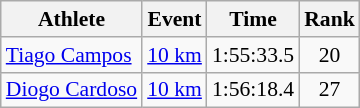<table class=wikitable style="font-size:90%;">
<tr>
<th>Athlete</th>
<th>Event</th>
<th>Time</th>
<th>Rank</th>
</tr>
<tr style="text-align:center">
<td style="text-align:left"><a href='#'>Tiago Campos</a></td>
<td style="text-align:left"><a href='#'>10 km</a></td>
<td>1:55:33.5</td>
<td>20</td>
</tr>
<tr style="text-align:center">
<td style="text-align:left"><a href='#'>Diogo Cardoso</a></td>
<td style="text-align:left"><a href='#'>10 km</a></td>
<td>1:56:18.4</td>
<td>27</td>
</tr>
</table>
